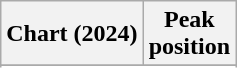<table class="wikitable sortable plainrowheaders" style="text-align:center">
<tr>
<th scope="col">Chart (2024)</th>
<th scope="col">Peak<br>position</th>
</tr>
<tr>
</tr>
<tr>
</tr>
<tr>
</tr>
</table>
